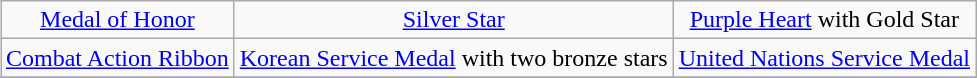<table class="wikitable" style="margin:1em auto; text-align:center;">
<tr>
<td><a href='#'>Medal of Honor</a></td>
<td><a href='#'>Silver Star</a></td>
<td><a href='#'>Purple Heart</a> with Gold Star</td>
</tr>
<tr>
<td><a href='#'>Combat Action Ribbon</a></td>
<td><a href='#'>Korean Service Medal</a> with two bronze stars</td>
<td><a href='#'>United Nations Service Medal</a></td>
</tr>
<tr>
</tr>
</table>
